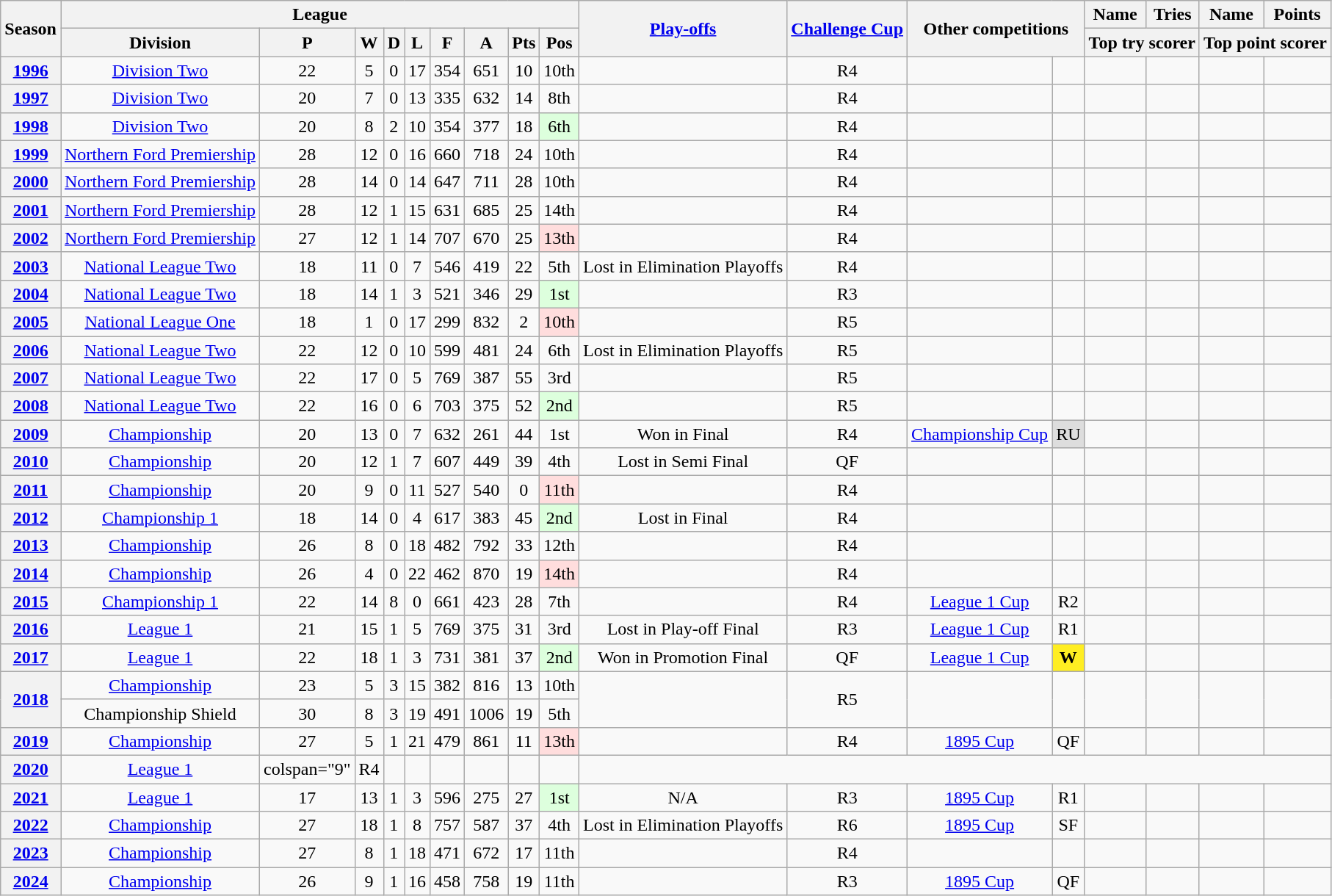<table class="wikitable" style="text-align: center">
<tr>
<th rowspan="2" scope="col">Season</th>
<th colspan="9" scope="col">League</th>
<th rowspan="2" scope="col"><a href='#'>Play-offs</a></th>
<th rowspan="2" scope="col"><a href='#'>Challenge Cup</a></th>
<th colspan="2" rowspan="2" scope="col">Other competitions</th>
<th scope="col">Name</th>
<th scope="col">Tries</th>
<th scope="col">Name</th>
<th scope="col">Points</th>
</tr>
<tr>
<th scope="col">Division</th>
<th scope="col">P</th>
<th scope="col">W</th>
<th scope="col">D</th>
<th scope="col">L</th>
<th scope="col">F</th>
<th scope="col">A</th>
<th scope="col">Pts</th>
<th scope="col">Pos</th>
<th colspan="2" scope="col">Top try scorer</th>
<th colspan="2" scope="col">Top point scorer</th>
</tr>
<tr>
<th scope="row"><a href='#'>1996</a></th>
<td><a href='#'>Division Two</a></td>
<td>22</td>
<td>5</td>
<td>0</td>
<td>17</td>
<td>354</td>
<td>651</td>
<td>10</td>
<td>10th</td>
<td></td>
<td>R4</td>
<td></td>
<td></td>
<td></td>
<td></td>
<td></td>
<td></td>
</tr>
<tr>
<th scope="row"><a href='#'>1997</a></th>
<td><a href='#'>Division Two</a></td>
<td>20</td>
<td>7</td>
<td>0</td>
<td>13</td>
<td>335</td>
<td>632</td>
<td>14</td>
<td>8th</td>
<td></td>
<td>R4</td>
<td></td>
<td></td>
<td></td>
<td></td>
<td></td>
<td></td>
</tr>
<tr>
<th scope="row"><a href='#'>1998</a></th>
<td><a href='#'>Division Two</a></td>
<td>20</td>
<td>8</td>
<td>2</td>
<td>10</td>
<td>354</td>
<td>377</td>
<td>18</td>
<td style="background:#ddffdd;">6th</td>
<td></td>
<td>R4</td>
<td></td>
<td></td>
<td></td>
<td></td>
<td></td>
<td></td>
</tr>
<tr>
<th scope="row"><a href='#'>1999</a></th>
<td><a href='#'>Northern Ford Premiership</a></td>
<td>28</td>
<td>12</td>
<td>0</td>
<td>16</td>
<td>660</td>
<td>718</td>
<td>24</td>
<td>10th</td>
<td></td>
<td>R4</td>
<td></td>
<td></td>
<td></td>
<td></td>
<td></td>
<td></td>
</tr>
<tr>
<th scope="row"><a href='#'>2000</a></th>
<td><a href='#'>Northern Ford Premiership</a></td>
<td>28</td>
<td>14</td>
<td>0</td>
<td>14</td>
<td>647</td>
<td>711</td>
<td>28</td>
<td>10th</td>
<td></td>
<td>R4</td>
<td></td>
<td></td>
<td></td>
<td></td>
<td></td>
<td></td>
</tr>
<tr>
<th scope="row"><a href='#'>2001</a></th>
<td><a href='#'>Northern Ford Premiership</a></td>
<td>28</td>
<td>12</td>
<td>1</td>
<td>15</td>
<td>631</td>
<td>685</td>
<td>25</td>
<td>14th</td>
<td></td>
<td>R4</td>
<td></td>
<td></td>
<td></td>
<td></td>
<td></td>
<td></td>
</tr>
<tr>
<th scope="row"><a href='#'>2002</a></th>
<td><a href='#'>Northern Ford Premiership</a></td>
<td>27</td>
<td>12</td>
<td>1</td>
<td>14</td>
<td>707</td>
<td>670</td>
<td>25</td>
<td style="background:#ffdddd;">13th</td>
<td></td>
<td>R4</td>
<td></td>
<td></td>
<td></td>
<td></td>
<td></td>
<td></td>
</tr>
<tr>
<th scope="row"><a href='#'>2003</a></th>
<td><a href='#'>National League Two</a></td>
<td>18</td>
<td>11</td>
<td>0</td>
<td>7</td>
<td>546</td>
<td>419</td>
<td>22</td>
<td>5th</td>
<td>Lost in Elimination Playoffs</td>
<td>R4</td>
<td></td>
<td></td>
<td></td>
<td></td>
<td></td>
<td></td>
</tr>
<tr>
<th scope="row"><a href='#'>2004</a></th>
<td><a href='#'>National League Two</a></td>
<td>18</td>
<td>14</td>
<td>1</td>
<td>3</td>
<td>521</td>
<td>346</td>
<td>29</td>
<td style="background:#ddffdd;">1st</td>
<td></td>
<td>R3</td>
<td></td>
<td></td>
<td></td>
<td></td>
<td></td>
<td></td>
</tr>
<tr>
<th scope="row"><a href='#'>2005</a></th>
<td><a href='#'>National League One</a></td>
<td>18</td>
<td>1</td>
<td>0</td>
<td>17</td>
<td>299</td>
<td>832</td>
<td>2</td>
<td style="background:#ffdddd;">10th</td>
<td></td>
<td>R5</td>
<td></td>
<td></td>
<td></td>
<td></td>
<td></td>
<td></td>
</tr>
<tr>
<th scope="row"><a href='#'>2006</a></th>
<td><a href='#'>National League Two</a></td>
<td>22</td>
<td>12</td>
<td>0</td>
<td>10</td>
<td>599</td>
<td>481</td>
<td>24</td>
<td>6th</td>
<td>Lost in Elimination Playoffs</td>
<td>R5</td>
<td></td>
<td></td>
<td></td>
<td></td>
<td></td>
<td></td>
</tr>
<tr>
<th scope="row"><a href='#'>2007</a></th>
<td><a href='#'>National League Two</a></td>
<td>22</td>
<td>17</td>
<td>0</td>
<td>5</td>
<td>769</td>
<td>387</td>
<td>55</td>
<td>3rd</td>
<td></td>
<td>R5</td>
<td></td>
<td></td>
<td></td>
<td></td>
<td></td>
<td></td>
</tr>
<tr>
<th scope="row"><a href='#'>2008</a></th>
<td><a href='#'>National League Two</a></td>
<td>22</td>
<td>16</td>
<td>0</td>
<td>6</td>
<td>703</td>
<td>375</td>
<td>52</td>
<td style="background:#ddffdd;">2nd</td>
<td></td>
<td>R5</td>
<td></td>
<td></td>
<td></td>
<td></td>
<td></td>
<td></td>
</tr>
<tr>
<th scope="row"><a href='#'>2009</a></th>
<td><a href='#'>Championship</a></td>
<td>20</td>
<td>13</td>
<td>0</td>
<td>7</td>
<td>632</td>
<td>261</td>
<td>44</td>
<td>1st</td>
<td>Won in Final</td>
<td>R4</td>
<td><a href='#'>Championship Cup</a></td>
<td style="background-color:#DDD">RU</td>
<td></td>
<td></td>
<td></td>
<td></td>
</tr>
<tr>
<th scope="row"><a href='#'>2010</a></th>
<td><a href='#'>Championship</a></td>
<td>20</td>
<td>12</td>
<td>1</td>
<td>7</td>
<td>607</td>
<td>449</td>
<td>39</td>
<td>4th</td>
<td>Lost in Semi Final</td>
<td>QF</td>
<td></td>
<td></td>
<td></td>
<td></td>
<td></td>
<td></td>
</tr>
<tr>
<th scope="row"><a href='#'>2011</a></th>
<td><a href='#'>Championship</a></td>
<td>20</td>
<td>9</td>
<td>0</td>
<td>11</td>
<td>527</td>
<td>540</td>
<td>0</td>
<td style="background:#ffdddd;">11th</td>
<td></td>
<td>R4</td>
<td></td>
<td></td>
<td></td>
<td></td>
<td></td>
<td></td>
</tr>
<tr>
<th scope="row"><a href='#'>2012</a></th>
<td><a href='#'>Championship 1</a></td>
<td>18</td>
<td>14</td>
<td>0</td>
<td>4</td>
<td>617</td>
<td>383</td>
<td>45</td>
<td style="background:#ddffdd;">2nd</td>
<td>Lost in Final</td>
<td>R4</td>
<td></td>
<td></td>
<td></td>
<td></td>
<td></td>
<td></td>
</tr>
<tr>
<th scope="row"><a href='#'>2013</a></th>
<td><a href='#'>Championship</a></td>
<td>26</td>
<td>8</td>
<td>0</td>
<td>18</td>
<td>482</td>
<td>792</td>
<td>33</td>
<td>12th</td>
<td></td>
<td>R4</td>
<td></td>
<td></td>
<td></td>
<td></td>
<td></td>
<td></td>
</tr>
<tr>
<th scope="row"><a href='#'>2014</a></th>
<td><a href='#'>Championship</a></td>
<td>26</td>
<td>4</td>
<td>0</td>
<td>22</td>
<td>462</td>
<td>870</td>
<td>19</td>
<td style="background:#ffdddd;">14th</td>
<td></td>
<td>R4</td>
<td></td>
<td></td>
<td></td>
<td></td>
<td></td>
<td></td>
</tr>
<tr>
<th scope="row"><a href='#'>2015</a></th>
<td><a href='#'>Championship 1</a></td>
<td>22</td>
<td>14</td>
<td>8</td>
<td>0</td>
<td>661</td>
<td>423</td>
<td>28</td>
<td>7th</td>
<td></td>
<td>R4</td>
<td><a href='#'>League 1 Cup</a></td>
<td>R2</td>
<td></td>
<td></td>
<td></td>
<td></td>
</tr>
<tr>
<th scope="row"><a href='#'>2016</a></th>
<td><a href='#'>League 1</a></td>
<td>21</td>
<td>15</td>
<td>1</td>
<td>5</td>
<td>769</td>
<td>375</td>
<td>31</td>
<td>3rd</td>
<td>Lost in Play-off Final</td>
<td>R3</td>
<td><a href='#'>League 1 Cup</a></td>
<td>R1</td>
<td></td>
<td></td>
<td></td>
<td></td>
</tr>
<tr>
<th scope="row"><a href='#'>2017</a></th>
<td><a href='#'>League 1</a></td>
<td>22</td>
<td>18</td>
<td>1</td>
<td>3</td>
<td>731</td>
<td>381</td>
<td>37</td>
<td style="background:#ddffdd;">2nd</td>
<td>Won in Promotion Final</td>
<td>QF</td>
<td><a href='#'>League 1 Cup</a></td>
<td style="background-color:#FE2"><strong>W</strong></td>
<td></td>
<td></td>
<td></td>
<td></td>
</tr>
<tr>
<th scope="row" rowspan="2"><a href='#'>2018</a></th>
<td><a href='#'>Championship</a></td>
<td>23</td>
<td>5</td>
<td>3</td>
<td>15</td>
<td>382</td>
<td>816</td>
<td>13</td>
<td>10th</td>
<td rowspan="2"></td>
<td rowspan="2">R5</td>
<td rowspan="2"></td>
<td rowspan="2"></td>
<td rowspan="2"></td>
<td rowspan="2"></td>
<td rowspan="2"></td>
<td rowspan="2"></td>
</tr>
<tr>
<td>Championship Shield</td>
<td>30</td>
<td>8</td>
<td>3</td>
<td>19</td>
<td>491</td>
<td>1006</td>
<td>19</td>
<td>5th</td>
</tr>
<tr>
<th scope="row"><a href='#'>2019</a></th>
<td><a href='#'>Championship</a></td>
<td>27</td>
<td>5</td>
<td>1</td>
<td>21</td>
<td>479</td>
<td>861</td>
<td>11</td>
<td style="background:#ffdddd;">13th</td>
<td></td>
<td>R4</td>
<td><a href='#'>1895 Cup</a></td>
<td>QF</td>
<td></td>
<td></td>
<td></td>
<td></td>
</tr>
<tr>
<th scope="row"><a href='#'>2020</a></th>
<td><a href='#'>League 1</a></td>
<td>colspan="9"</td>
<td>R4</td>
<td></td>
<td></td>
<td></td>
<td></td>
<td></td>
<td></td>
</tr>
<tr>
<th scope="row"><a href='#'>2021</a></th>
<td><a href='#'>League 1</a></td>
<td>17</td>
<td>13</td>
<td>1</td>
<td>3</td>
<td>596</td>
<td>275</td>
<td>27</td>
<td style="background:#ddffdd;">1st</td>
<td>N/A</td>
<td>R3</td>
<td><a href='#'>1895 Cup</a></td>
<td>R1</td>
<td></td>
<td></td>
<td></td>
<td></td>
</tr>
<tr>
<th scope="row"><a href='#'>2022</a></th>
<td><a href='#'>Championship</a></td>
<td>27</td>
<td>18</td>
<td>1</td>
<td>8</td>
<td>757</td>
<td>587</td>
<td>37</td>
<td>4th</td>
<td>Lost in Elimination Playoffs</td>
<td>R6</td>
<td><a href='#'>1895 Cup</a></td>
<td>SF</td>
<td></td>
<td></td>
<td></td>
<td></td>
</tr>
<tr>
<th scope="row"><a href='#'>2023</a></th>
<td><a href='#'>Championship</a></td>
<td>27</td>
<td>8</td>
<td>1</td>
<td>18</td>
<td>471</td>
<td>672</td>
<td>17</td>
<td>11th</td>
<td></td>
<td>R4</td>
<td></td>
<td></td>
<td></td>
<td></td>
<td></td>
<td></td>
</tr>
<tr>
<th scope="row"><a href='#'>2024</a></th>
<td><a href='#'>Championship</a></td>
<td>26</td>
<td>9</td>
<td>1</td>
<td>16</td>
<td>458</td>
<td>758</td>
<td>19</td>
<td>11th</td>
<td></td>
<td>R3</td>
<td><a href='#'>1895 Cup</a></td>
<td>QF</td>
<td></td>
<td></td>
<td></td>
<td></td>
</tr>
</table>
